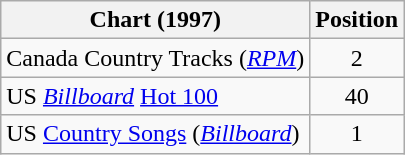<table class="wikitable sortable">
<tr>
<th>Chart (1997)</th>
<th>Position</th>
</tr>
<tr>
<td>Canada Country Tracks (<em><a href='#'>RPM</a></em>)</td>
<td align=center>2</td>
</tr>
<tr>
<td>US <em><a href='#'>Billboard</a></em> <a href='#'>Hot 100</a></td>
<td align=center>40</td>
</tr>
<tr>
<td>US <a href='#'>Country Songs</a> (<em><a href='#'>Billboard</a></em>)</td>
<td align=center>1</td>
</tr>
</table>
